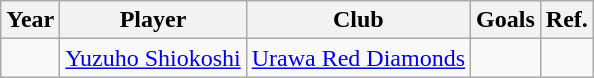<table class="wikitable">
<tr>
<th>Year</th>
<th>Player</th>
<th>Club</th>
<th>Goals</th>
<th>Ref.</th>
</tr>
<tr>
<td></td>
<td> <a href='#'>Yuzuho Shiokoshi</a></td>
<td><a href='#'>Urawa Red Diamonds</a></td>
<td></td>
<td align=center></td>
</tr>
</table>
